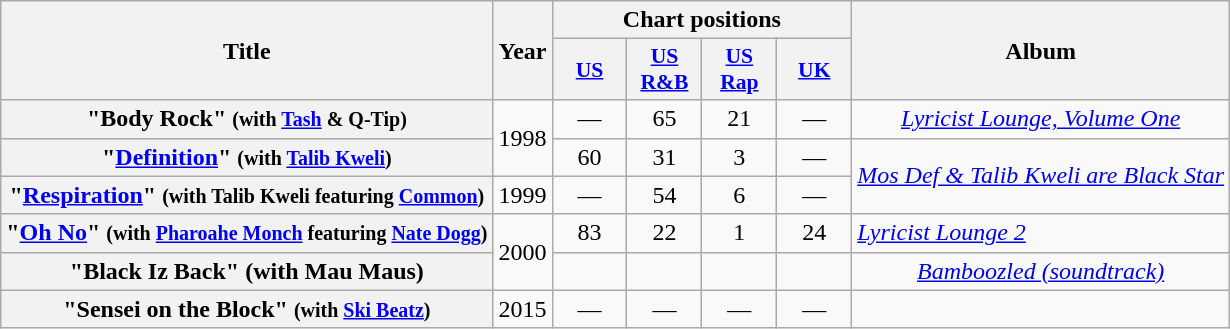<table class="wikitable plainrowheaders" style="text-align:center">
<tr>
<th rowspan="2">Title</th>
<th rowspan="2">Year</th>
<th colspan="4">Chart positions</th>
<th rowspan="2">Album</th>
</tr>
<tr>
<th style="width:3em;font-size:90%;"><a href='#'>US</a><br></th>
<th style="width:3em;font-size:90%;"><a href='#'>US<br>R&B</a><br></th>
<th style="width:3em;font-size:90%;"><a href='#'>US<br>Rap</a><br></th>
<th style="width:3em;font-size:90%;"><a href='#'>UK</a><br></th>
</tr>
<tr>
<th>"Body Rock" <small>(with <a href='#'>Tash</a> & Q-Tip)</small></th>
<td rowspan="2">1998</td>
<td>—</td>
<td>65</td>
<td>21</td>
<td>—</td>
<td><em><a href='#'>Lyricist Lounge, Volume One</a></em></td>
</tr>
<tr>
<th scope="row">"<a href='#'>Definition</a>" <small>(with <a href='#'>Talib Kweli</a>)</small></th>
<td>60</td>
<td>31</td>
<td>3</td>
<td>—</td>
<td rowspan="2" align="left"><em><a href='#'>Mos Def & Talib Kweli are Black Star</a></em></td>
</tr>
<tr>
<th scope="row">"<a href='#'>Respiration</a>" <small>(with Talib Kweli featuring <a href='#'>Common</a>)</small></th>
<td>1999</td>
<td>—</td>
<td>54</td>
<td>6</td>
<td>—</td>
</tr>
<tr>
<th scope="row">"<a href='#'>Oh No</a>" <small>(with <a href='#'>Pharoahe Monch</a> featuring <a href='#'>Nate Dogg</a>)</small></th>
<td rowspan="2">2000</td>
<td>83</td>
<td>22</td>
<td>1</td>
<td>24</td>
<td style="text-align:left;"><em><a href='#'>Lyricist Lounge 2</a></em></td>
</tr>
<tr>
<th>"Black Iz Back" (with Mau Maus)</th>
<td></td>
<td></td>
<td></td>
<td></td>
<td><em><a href='#'>Bamboozled (soundtrack)</a></em></td>
</tr>
<tr>
<th scope="row">"Sensei on the Block" <small>(with <a href='#'>Ski Beatz</a>)</small></th>
<td>2015</td>
<td>—</td>
<td>—</td>
<td>—</td>
<td>—</td>
<td></td>
</tr>
</table>
